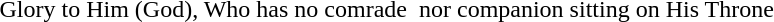<table>
<tr>
<td>Glory to Him (God), Who has no comrade</td>
<td></td>
<td>nor companion sitting on His Throne</td>
</tr>
</table>
